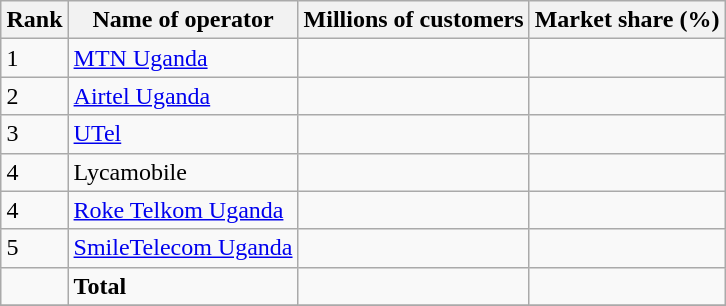<table class="wikitable sortable" style="margin: 0.5em auto">
<tr>
<th>Rank</th>
<th>Name of operator</th>
<th>Millions of customers</th>
<th>Market share (%)</th>
</tr>
<tr>
<td>1</td>
<td><a href='#'>MTN Uganda</a></td>
<td></td>
<td></td>
</tr>
<tr>
<td>2</td>
<td><a href='#'>Airtel Uganda</a></td>
<td></td>
<td></td>
</tr>
<tr>
<td>3</td>
<td><a href='#'>UTel</a></td>
<td></td>
<td></td>
</tr>
<tr>
<td>4</td>
<td>Lycamobile</td>
<td></td>
<td></td>
</tr>
<tr>
<td>4</td>
<td><a href='#'>Roke Telkom Uganda</a></td>
<td></td>
<td></td>
</tr>
<tr>
<td>5</td>
<td><a href='#'>SmileTelecom Uganda</a></td>
<td></td>
<td></td>
</tr>
<tr>
<td></td>
<td><strong>Total</strong></td>
<td></td>
<td></td>
</tr>
<tr>
</tr>
</table>
